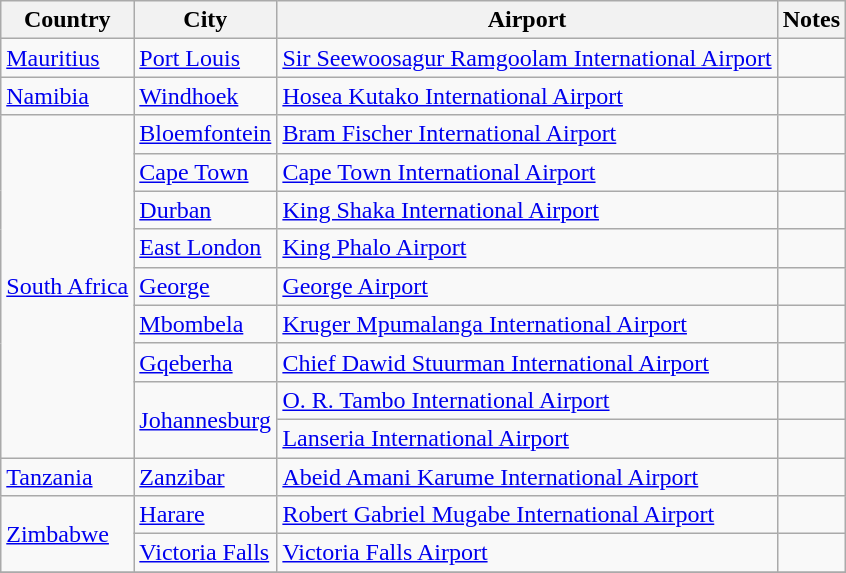<table class="wikitable sortable">
<tr>
<th>Country</th>
<th>City</th>
<th>Airport</th>
<th>Notes</th>
</tr>
<tr>
<td><a href='#'>Mauritius</a></td>
<td><a href='#'>Port Louis</a></td>
<td><a href='#'>Sir Seewoosagur Ramgoolam International Airport</a></td>
<td></td>
</tr>
<tr>
<td><a href='#'>Namibia</a></td>
<td><a href='#'>Windhoek</a></td>
<td><a href='#'>Hosea Kutako International Airport</a></td>
<td></td>
</tr>
<tr>
<td rowspan="9"><a href='#'>South Africa</a></td>
<td><a href='#'>Bloemfontein</a></td>
<td><a href='#'>Bram Fischer International Airport</a></td>
<td></td>
</tr>
<tr>
<td><a href='#'>Cape Town</a></td>
<td><a href='#'>Cape Town International Airport</a></td>
<td></td>
</tr>
<tr>
<td><a href='#'>Durban</a></td>
<td><a href='#'>King Shaka International Airport</a></td>
<td></td>
</tr>
<tr>
<td><a href='#'>East London</a></td>
<td><a href='#'>King Phalo Airport</a></td>
<td></td>
</tr>
<tr>
<td><a href='#'>George</a></td>
<td><a href='#'>George Airport</a></td>
<td></td>
</tr>
<tr>
<td><a href='#'>Mbombela</a></td>
<td><a href='#'>Kruger Mpumalanga International Airport</a></td>
<td></td>
</tr>
<tr>
<td><a href='#'>Gqeberha</a></td>
<td><a href='#'>Chief Dawid Stuurman International Airport</a></td>
<td></td>
</tr>
<tr>
<td rowspan="2"><a href='#'>Johannesburg</a></td>
<td><a href='#'>O. R. Tambo International Airport</a></td>
<td></td>
</tr>
<tr>
<td><a href='#'>Lanseria International Airport</a></td>
<td></td>
</tr>
<tr>
<td><a href='#'>Tanzania</a></td>
<td><a href='#'>Zanzibar</a></td>
<td><a href='#'>Abeid Amani Karume International Airport</a></td>
<td></td>
</tr>
<tr>
<td rowspan=2><a href='#'>Zimbabwe</a></td>
<td><a href='#'>Harare</a></td>
<td><a href='#'>Robert Gabriel Mugabe International Airport</a></td>
<td></td>
</tr>
<tr>
<td><a href='#'>Victoria Falls</a></td>
<td><a href='#'>Victoria Falls Airport</a></td>
<td></td>
</tr>
<tr>
</tr>
</table>
